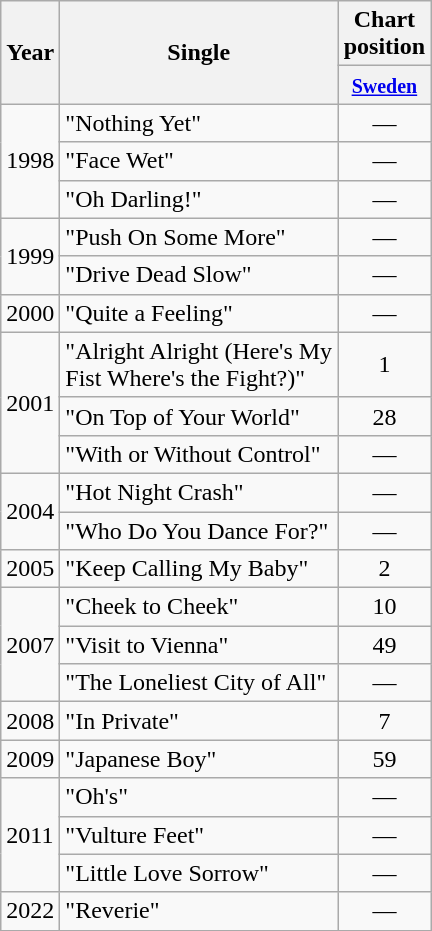<table class="wikitable">
<tr>
<th rowspan="2">Year</th>
<th rowspan="2">Single</th>
<th colspan="2">Chart position</th>
</tr>
<tr>
<th width="55"><small><a href='#'>Sweden</a></small></th>
</tr>
<tr>
<td rowspan="3">1998</td>
<td>"Nothing Yet"</td>
<td align="center">—</td>
</tr>
<tr>
<td>"Face Wet"</td>
<td align="center">—</td>
</tr>
<tr>
<td>"Oh Darling!"</td>
<td align="center">—</td>
</tr>
<tr>
<td rowspan="2">1999</td>
<td>"Push On Some More"</td>
<td align="center">—</td>
</tr>
<tr>
<td>"Drive Dead Slow"</td>
<td align="center">—</td>
</tr>
<tr>
<td>2000</td>
<td>"Quite a Feeling"</td>
<td align="center">—</td>
</tr>
<tr>
<td rowspan="3">2001</td>
<td>"Alright Alright (Here's My<br> Fist Where's the Fight?)"</td>
<td align="center">1</td>
</tr>
<tr>
<td>"On Top of Your World"</td>
<td align="center">28</td>
</tr>
<tr>
<td>"With or Without Control"</td>
<td align="center">—</td>
</tr>
<tr>
<td rowspan="2">2004</td>
<td>"Hot Night Crash"</td>
<td align="center">—</td>
</tr>
<tr>
<td>"Who Do You Dance For?"</td>
<td align="center">—</td>
</tr>
<tr>
<td rowspan="1">2005</td>
<td>"Keep Calling My Baby"</td>
<td align="center">2</td>
</tr>
<tr>
<td rowspan="3">2007</td>
<td>"Cheek to Cheek"</td>
<td align="center">10</td>
</tr>
<tr>
<td>"Visit to Vienna"</td>
<td align="center">49</td>
</tr>
<tr>
<td>"The Loneliest City of All"</td>
<td align="center">—</td>
</tr>
<tr>
<td>2008</td>
<td>"In Private"</td>
<td align="center">7</td>
</tr>
<tr>
<td>2009</td>
<td>"Japanese Boy"</td>
<td align="center">59</td>
</tr>
<tr>
<td rowspan="3">2011</td>
<td>"Oh's"</td>
<td align="center">—</td>
</tr>
<tr>
<td>"Vulture Feet"</td>
<td align="center">—</td>
</tr>
<tr>
<td>"Little Love Sorrow"</td>
<td align="center">—</td>
</tr>
<tr>
<td rowspan="3">2022</td>
<td>"Reverie"</td>
<td align="center">—</td>
</tr>
</table>
